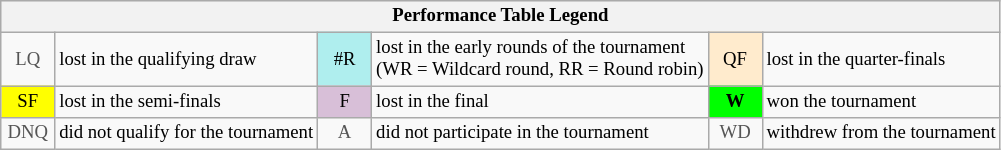<table class="wikitable" style="font-size:78%;">
<tr bgcolor="#efefef">
<th colspan="6">Performance Table Legend</th>
</tr>
<tr>
<td align="center" style="color:#555555;" width="30">LQ</td>
<td>lost in the qualifying draw</td>
<td align="center" style="background:#afeeee;">#R</td>
<td>lost in the early rounds of the tournament<br>(WR = Wildcard round, RR = Round robin)</td>
<td align="center" style="background:#ffebcd;">QF</td>
<td>lost in the quarter-finals</td>
</tr>
<tr>
<td align="center" style="background:yellow;">SF</td>
<td>lost in the semi-finals</td>
<td align="center" style="background:#D8BFD8;">F</td>
<td>lost in the final</td>
<td align="center" style="background:#00ff00;"><strong>W</strong></td>
<td>won the tournament</td>
</tr>
<tr>
<td align="center" style="color:#555555;" width="30">DNQ</td>
<td>did not qualify for the tournament</td>
<td align="center" style="color:#555555;" width="30">A</td>
<td>did not participate in the tournament</td>
<td align="center" style="color:#555555;" width="30">WD</td>
<td>withdrew from the tournament</td>
</tr>
</table>
